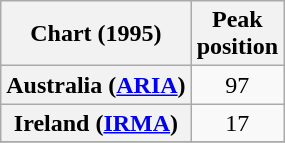<table class="wikitable sortable plainrowheaders" style="text-align:center">
<tr>
<th>Chart (1995)</th>
<th>Peak<br>position</th>
</tr>
<tr>
<th scope="row">Australia (<a href='#'>ARIA</a>)</th>
<td>97</td>
</tr>
<tr>
<th scope="row">Ireland (<a href='#'>IRMA</a>)</th>
<td>17</td>
</tr>
<tr>
</tr>
</table>
